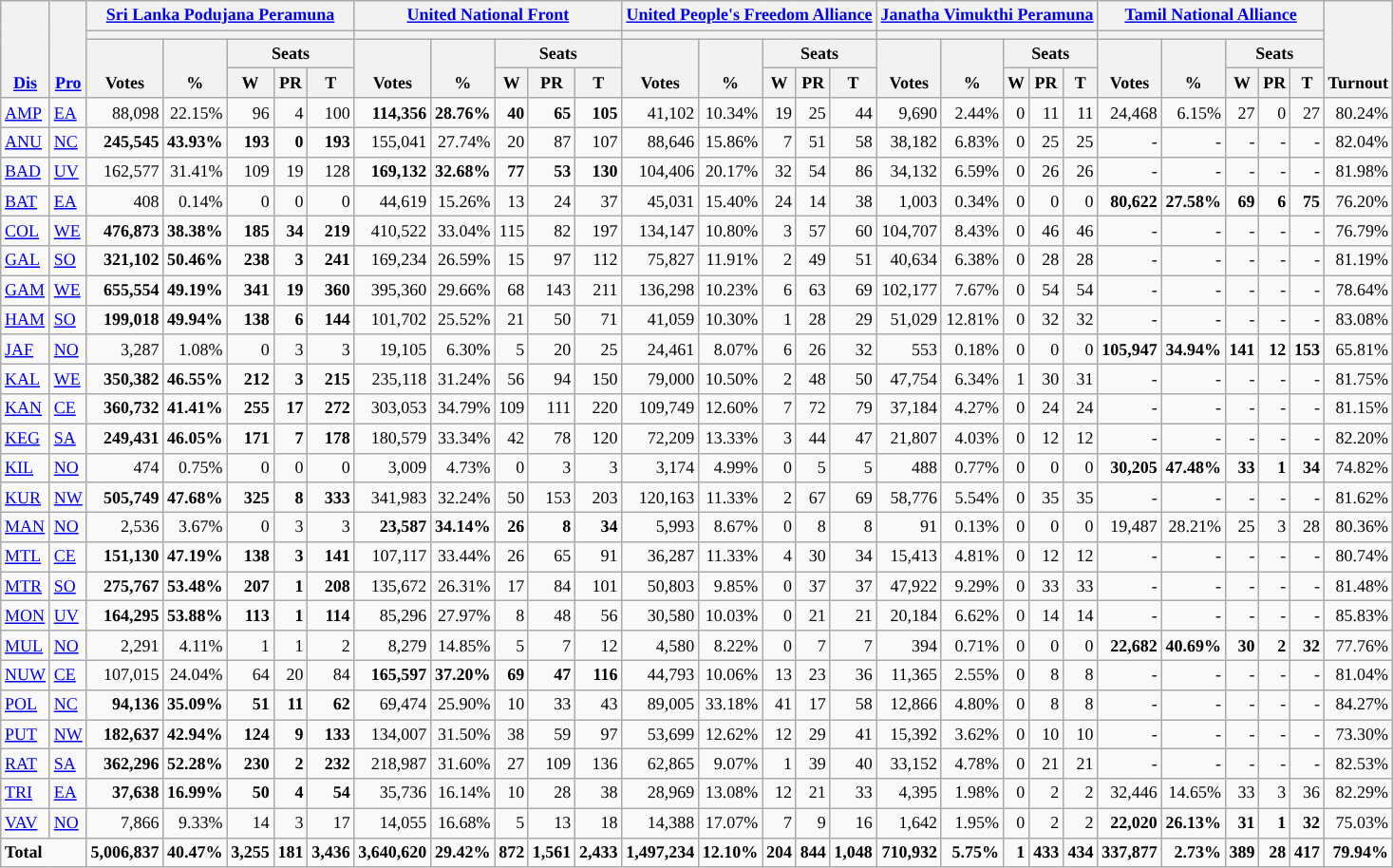<table class="wikitable" border="1" style="font-size:75%; text-align:right;">
<tr>
<th style="vertical-align:bottom;" rowspan=4><a href='#'>Dis</a></th>
<th style="vertical-align:bottom;" rowspan=4><a href='#'>Pro</a></th>
<th colspan=5><a href='#'>Sri Lanka Podujana Peramuna</a></th>
<th colspan=5><a href='#'>United National Front</a></th>
<th colspan=5><a href='#'>United People's Freedom Alliance</a></th>
<th colspan=5><a href='#'>Janatha Vimukthi Peramuna</a></th>
<th colspan=5><a href='#'>Tamil National Alliance</a></th>
<th style="vertical-align:bottom;" rowspan=4>Turnout</th>
</tr>
<tr>
<th colspan=5 style="background:"></th>
<th colspan=5 style="background:"></th>
<th colspan=5 style="background:"></th>
<th colspan=5 style="background:"></th>
<th colspan=5 style="background:"></th>
</tr>
<tr>
<th style="vertical-align:bottom;" rowspan=2>Votes</th>
<th style="vertical-align:bottom;" rowspan=2>%</th>
<th colspan=3>Seats</th>
<th style="vertical-align:bottom;" rowspan=2>Votes</th>
<th style="vertical-align:bottom;" rowspan=2>%</th>
<th colspan=3>Seats</th>
<th style="vertical-align:bottom;" rowspan=2>Votes</th>
<th style="vertical-align:bottom;" rowspan=2>%</th>
<th colspan=3>Seats</th>
<th style="vertical-align:bottom;" rowspan=2>Votes</th>
<th style="vertical-align:bottom;" rowspan=2>%</th>
<th colspan=3>Seats</th>
<th style="vertical-align:bottom;" rowspan=2>Votes</th>
<th style="vertical-align:bottom;" rowspan=2>%</th>
<th colspan=3>Seats</th>
</tr>
<tr>
<th>W</th>
<th>PR</th>
<th>T</th>
<th>W</th>
<th>PR</th>
<th>T</th>
<th>W</th>
<th>PR</th>
<th>T</th>
<th>W</th>
<th>PR</th>
<th>T</th>
<th>W</th>
<th>PR</th>
<th>T</th>
</tr>
<tr>
<td style="text-align:left;"><a href='#'>AMP</a></td>
<td style="text-align:left;"><a href='#'>EA</a></td>
<td>88,098</td>
<td>22.15%</td>
<td>96</td>
<td>4</td>
<td>100</td>
<td><strong>114,356</strong></td>
<td><strong>28.76%</strong></td>
<td><strong>40</strong></td>
<td><strong>65</strong></td>
<td><strong>105</strong></td>
<td>41,102</td>
<td>10.34%</td>
<td>19</td>
<td>25</td>
<td>44</td>
<td>9,690</td>
<td>2.44%</td>
<td>0</td>
<td>11</td>
<td>11</td>
<td>24,468</td>
<td>6.15%</td>
<td>27</td>
<td>0</td>
<td>27</td>
<td>80.24%</td>
</tr>
<tr>
<td style="text-align:left;"><a href='#'>ANU</a></td>
<td style="text-align:left;"><a href='#'>NC</a></td>
<td><strong>245,545</strong></td>
<td><strong>43.93%</strong></td>
<td><strong>193</strong></td>
<td><strong>0</strong></td>
<td><strong>193</strong></td>
<td>155,041</td>
<td>27.74%</td>
<td>20</td>
<td>87</td>
<td>107</td>
<td>88,646</td>
<td>15.86%</td>
<td>7</td>
<td>51</td>
<td>58</td>
<td>38,182</td>
<td>6.83%</td>
<td>0</td>
<td>25</td>
<td>25</td>
<td>-</td>
<td>-</td>
<td>-</td>
<td>-</td>
<td>-</td>
<td>82.04%</td>
</tr>
<tr>
<td style="text-align:left;"><a href='#'>BAD</a></td>
<td style="text-align:left;"><a href='#'>UV</a></td>
<td>162,577</td>
<td>31.41%</td>
<td>109</td>
<td>19</td>
<td>128</td>
<td><strong>169,132</strong></td>
<td><strong>32.68%</strong></td>
<td><strong>77</strong></td>
<td><strong>53</strong></td>
<td><strong>130</strong></td>
<td>104,406</td>
<td>20.17%</td>
<td>32</td>
<td>54</td>
<td>86</td>
<td>34,132</td>
<td>6.59%</td>
<td>0</td>
<td>26</td>
<td>26</td>
<td>-</td>
<td>-</td>
<td>-</td>
<td>-</td>
<td>-</td>
<td>81.98%</td>
</tr>
<tr>
<td style="text-align:left;"><a href='#'>BAT</a></td>
<td style="text-align:left;"><a href='#'>EA</a></td>
<td>408</td>
<td>0.14%</td>
<td>0</td>
<td>0</td>
<td>0</td>
<td>44,619</td>
<td>15.26%</td>
<td>13</td>
<td>24</td>
<td>37</td>
<td>45,031</td>
<td>15.40%</td>
<td>24</td>
<td>14</td>
<td>38</td>
<td>1,003</td>
<td>0.34%</td>
<td>0</td>
<td>0</td>
<td>0</td>
<td><strong>80,622</strong></td>
<td><strong>27.58%</strong></td>
<td><strong>69</strong></td>
<td><strong>6</strong></td>
<td><strong>75</strong></td>
<td>76.20%</td>
</tr>
<tr>
<td style="text-align:left;"><a href='#'>COL</a></td>
<td style="text-align:left;"><a href='#'>WE</a></td>
<td><strong>476,873</strong></td>
<td><strong>38.38%</strong></td>
<td><strong>185</strong></td>
<td><strong>34</strong></td>
<td><strong>219</strong></td>
<td>410,522</td>
<td>33.04%</td>
<td>115</td>
<td>82</td>
<td>197</td>
<td>134,147</td>
<td>10.80%</td>
<td>3</td>
<td>57</td>
<td>60</td>
<td>104,707</td>
<td>8.43%</td>
<td>0</td>
<td>46</td>
<td>46</td>
<td>-</td>
<td>-</td>
<td>-</td>
<td>-</td>
<td>-</td>
<td>76.79%</td>
</tr>
<tr>
<td style="text-align:left;"><a href='#'>GAL</a></td>
<td style="text-align:left;"><a href='#'>SO</a></td>
<td><strong>321,102</strong></td>
<td><strong>50.46%</strong></td>
<td><strong>238</strong></td>
<td><strong>3</strong></td>
<td><strong>241</strong></td>
<td>169,234</td>
<td>26.59%</td>
<td>15</td>
<td>97</td>
<td>112</td>
<td>75,827</td>
<td>11.91%</td>
<td>2</td>
<td>49</td>
<td>51</td>
<td>40,634</td>
<td>6.38%</td>
<td>0</td>
<td>28</td>
<td>28</td>
<td>-</td>
<td>-</td>
<td>-</td>
<td>-</td>
<td>-</td>
<td>81.19%</td>
</tr>
<tr>
<td style="text-align:left;"><a href='#'>GAM</a></td>
<td style="text-align:left;"><a href='#'>WE</a></td>
<td><strong>655,554</strong></td>
<td><strong>49.19%</strong></td>
<td><strong>341</strong></td>
<td><strong>19</strong></td>
<td><strong>360</strong></td>
<td>395,360</td>
<td>29.66%</td>
<td>68</td>
<td>143</td>
<td>211</td>
<td>136,298</td>
<td>10.23%</td>
<td>6</td>
<td>63</td>
<td>69</td>
<td>102,177</td>
<td>7.67%</td>
<td>0</td>
<td>54</td>
<td>54</td>
<td>-</td>
<td>-</td>
<td>-</td>
<td>-</td>
<td>-</td>
<td>78.64%</td>
</tr>
<tr>
<td style="text-align:left;"><a href='#'>HAM</a></td>
<td style="text-align:left;"><a href='#'>SO</a></td>
<td><strong>199,018</strong></td>
<td><strong>49.94%</strong></td>
<td><strong>138</strong></td>
<td><strong>6</strong></td>
<td><strong>144</strong></td>
<td>101,702</td>
<td>25.52%</td>
<td>21</td>
<td>50</td>
<td>71</td>
<td>41,059</td>
<td>10.30%</td>
<td>1</td>
<td>28</td>
<td>29</td>
<td>51,029</td>
<td>12.81%</td>
<td>0</td>
<td>32</td>
<td>32</td>
<td>-</td>
<td>-</td>
<td>-</td>
<td>-</td>
<td>-</td>
<td>83.08%</td>
</tr>
<tr>
<td style="text-align:left;"><a href='#'>JAF</a></td>
<td style="text-align:left;"><a href='#'>NO</a></td>
<td>3,287</td>
<td>1.08%</td>
<td>0</td>
<td>3</td>
<td>3</td>
<td>19,105</td>
<td>6.30%</td>
<td>5</td>
<td>20</td>
<td>25</td>
<td>24,461</td>
<td>8.07%</td>
<td>6</td>
<td>26</td>
<td>32</td>
<td>553</td>
<td>0.18%</td>
<td>0</td>
<td>0</td>
<td>0</td>
<td><strong>105,947</strong></td>
<td><strong>34.94%</strong></td>
<td><strong>141</strong></td>
<td><strong>12</strong></td>
<td><strong>153</strong></td>
<td>65.81%</td>
</tr>
<tr>
<td style="text-align:left;"><a href='#'>KAL</a></td>
<td style="text-align:left;"><a href='#'>WE</a></td>
<td><strong>350,382</strong></td>
<td><strong>46.55%</strong></td>
<td><strong>212</strong></td>
<td><strong>3</strong></td>
<td><strong>215</strong></td>
<td>235,118</td>
<td>31.24%</td>
<td>56</td>
<td>94</td>
<td>150</td>
<td>79,000</td>
<td>10.50%</td>
<td>2</td>
<td>48</td>
<td>50</td>
<td>47,754</td>
<td>6.34%</td>
<td>1</td>
<td>30</td>
<td>31</td>
<td>-</td>
<td>-</td>
<td>-</td>
<td>-</td>
<td>-</td>
<td>81.75%</td>
</tr>
<tr>
<td style="text-align:left;"><a href='#'>KAN</a></td>
<td style="text-align:left;"><a href='#'>CE</a></td>
<td><strong>360,732</strong></td>
<td><strong>41.41%</strong></td>
<td><strong>255</strong></td>
<td><strong>17</strong></td>
<td><strong>272</strong></td>
<td>303,053</td>
<td>34.79%</td>
<td>109</td>
<td>111</td>
<td>220</td>
<td>109,749</td>
<td>12.60%</td>
<td>7</td>
<td>72</td>
<td>79</td>
<td>37,184</td>
<td>4.27%</td>
<td>0</td>
<td>24</td>
<td>24</td>
<td>-</td>
<td>-</td>
<td>-</td>
<td>-</td>
<td>-</td>
<td>81.15%</td>
</tr>
<tr>
<td style="text-align:left;"><a href='#'>KEG</a></td>
<td style="text-align:left;"><a href='#'>SA</a></td>
<td><strong>249,431</strong></td>
<td><strong>46.05%</strong></td>
<td><strong>171</strong></td>
<td><strong>7</strong></td>
<td><strong>178</strong></td>
<td>180,579</td>
<td>33.34%</td>
<td>42</td>
<td>78</td>
<td>120</td>
<td>72,209</td>
<td>13.33%</td>
<td>3</td>
<td>44</td>
<td>47</td>
<td>21,807</td>
<td>4.03%</td>
<td>0</td>
<td>12</td>
<td>12</td>
<td>-</td>
<td>-</td>
<td>-</td>
<td>-</td>
<td>-</td>
<td>82.20%</td>
</tr>
<tr>
<td style="text-align:left;"><a href='#'>KIL</a></td>
<td style="text-align:left;"><a href='#'>NO</a></td>
<td>474</td>
<td>0.75%</td>
<td>0</td>
<td>0</td>
<td>0</td>
<td>3,009</td>
<td>4.73%</td>
<td>0</td>
<td>3</td>
<td>3</td>
<td>3,174</td>
<td>4.99%</td>
<td>0</td>
<td>5</td>
<td>5</td>
<td>488</td>
<td>0.77%</td>
<td>0</td>
<td>0</td>
<td>0</td>
<td><strong>30,205</strong></td>
<td><strong>47.48%</strong></td>
<td><strong>33</strong></td>
<td><strong>1</strong></td>
<td><strong>34</strong></td>
<td>74.82%</td>
</tr>
<tr>
<td style="text-align:left;"><a href='#'>KUR</a></td>
<td style="text-align:left;"><a href='#'>NW</a></td>
<td><strong>505,749</strong></td>
<td><strong>47.68%</strong></td>
<td><strong>325</strong></td>
<td><strong>8</strong></td>
<td><strong>333</strong></td>
<td>341,983</td>
<td>32.24%</td>
<td>50</td>
<td>153</td>
<td>203</td>
<td>120,163</td>
<td>11.33%</td>
<td>2</td>
<td>67</td>
<td>69</td>
<td>58,776</td>
<td>5.54%</td>
<td>0</td>
<td>35</td>
<td>35</td>
<td>-</td>
<td>-</td>
<td>-</td>
<td>-</td>
<td>-</td>
<td>81.62%</td>
</tr>
<tr>
<td style="text-align:left;"><a href='#'>MAN</a></td>
<td style="text-align:left;"><a href='#'>NO</a></td>
<td>2,536</td>
<td>3.67%</td>
<td>0</td>
<td>3</td>
<td>3</td>
<td><strong>23,587</strong></td>
<td><strong>34.14%</strong></td>
<td><strong>26</strong></td>
<td><strong>8</strong></td>
<td><strong>34</strong></td>
<td>5,993</td>
<td>8.67%</td>
<td>0</td>
<td>8</td>
<td>8</td>
<td>91</td>
<td>0.13%</td>
<td>0</td>
<td>0</td>
<td>0</td>
<td>19,487</td>
<td>28.21%</td>
<td>25</td>
<td>3</td>
<td>28</td>
<td>80.36%</td>
</tr>
<tr>
<td style="text-align:left;"><a href='#'>MTL</a></td>
<td style="text-align:left;"><a href='#'>CE</a></td>
<td><strong>151,130</strong></td>
<td><strong>47.19%</strong></td>
<td><strong>138</strong></td>
<td><strong>3</strong></td>
<td><strong>141</strong></td>
<td>107,117</td>
<td>33.44%</td>
<td>26</td>
<td>65</td>
<td>91</td>
<td>36,287</td>
<td>11.33%</td>
<td>4</td>
<td>30</td>
<td>34</td>
<td>15,413</td>
<td>4.81%</td>
<td>0</td>
<td>12</td>
<td>12</td>
<td>-</td>
<td>-</td>
<td>-</td>
<td>-</td>
<td>-</td>
<td>80.74%</td>
</tr>
<tr>
<td style="text-align:left;"><a href='#'>MTR</a></td>
<td style="text-align:left;"><a href='#'>SO</a></td>
<td><strong>275,767</strong></td>
<td><strong>53.48%</strong></td>
<td><strong>207</strong></td>
<td><strong>1</strong></td>
<td><strong>208</strong></td>
<td>135,672</td>
<td>26.31%</td>
<td>17</td>
<td>84</td>
<td>101</td>
<td>50,803</td>
<td>9.85%</td>
<td>0</td>
<td>37</td>
<td>37</td>
<td>47,922</td>
<td>9.29%</td>
<td>0</td>
<td>33</td>
<td>33</td>
<td>-</td>
<td>-</td>
<td>-</td>
<td>-</td>
<td>-</td>
<td>81.48%</td>
</tr>
<tr>
<td style="text-align:left;"><a href='#'>MON</a></td>
<td style="text-align:left;"><a href='#'>UV</a></td>
<td><strong>164,295</strong></td>
<td><strong>53.88%</strong></td>
<td><strong>113</strong></td>
<td><strong>1</strong></td>
<td><strong>114</strong></td>
<td>85,296</td>
<td>27.97%</td>
<td>8</td>
<td>48</td>
<td>56</td>
<td>30,580</td>
<td>10.03%</td>
<td>0</td>
<td>21</td>
<td>21</td>
<td>20,184</td>
<td>6.62%</td>
<td>0</td>
<td>14</td>
<td>14</td>
<td>-</td>
<td>-</td>
<td>-</td>
<td>-</td>
<td>-</td>
<td>85.83%</td>
</tr>
<tr>
<td style="text-align:left;"><a href='#'>MUL</a></td>
<td style="text-align:left;"><a href='#'>NO</a></td>
<td>2,291</td>
<td>4.11%</td>
<td>1</td>
<td>1</td>
<td>2</td>
<td>8,279</td>
<td>14.85%</td>
<td>5</td>
<td>7</td>
<td>12</td>
<td>4,580</td>
<td>8.22%</td>
<td>0</td>
<td>7</td>
<td>7</td>
<td>394</td>
<td>0.71%</td>
<td>0</td>
<td>0</td>
<td>0</td>
<td><strong>22,682</strong></td>
<td><strong>40.69%</strong></td>
<td><strong>30</strong></td>
<td><strong>2</strong></td>
<td><strong>32</strong></td>
<td>77.76%</td>
</tr>
<tr>
<td style="text-align:left;"><a href='#'>NUW</a></td>
<td style="text-align:left;"><a href='#'>CE</a></td>
<td>107,015</td>
<td>24.04%</td>
<td>64</td>
<td>20</td>
<td>84</td>
<td><strong>165,597</strong></td>
<td><strong>37.20%</strong></td>
<td><strong>69</strong></td>
<td><strong>47</strong></td>
<td><strong>116</strong></td>
<td>44,793</td>
<td>10.06%</td>
<td>13</td>
<td>23</td>
<td>36</td>
<td>11,365</td>
<td>2.55%</td>
<td>0</td>
<td>8</td>
<td>8</td>
<td>-</td>
<td>-</td>
<td>-</td>
<td>-</td>
<td>-</td>
<td>81.04%</td>
</tr>
<tr>
<td style="text-align:left;"><a href='#'>POL</a></td>
<td style="text-align:left;"><a href='#'>NC</a></td>
<td><strong>94,136</strong></td>
<td><strong>35.09%</strong></td>
<td><strong>51</strong></td>
<td><strong>11</strong></td>
<td><strong>62</strong></td>
<td>69,474</td>
<td>25.90%</td>
<td>10</td>
<td>33</td>
<td>43</td>
<td>89,005</td>
<td>33.18%</td>
<td>41</td>
<td>17</td>
<td>58</td>
<td>12,866</td>
<td>4.80%</td>
<td>0</td>
<td>8</td>
<td>8</td>
<td>-</td>
<td>-</td>
<td>-</td>
<td>-</td>
<td>-</td>
<td>84.27%</td>
</tr>
<tr>
<td style="text-align:left;"><a href='#'>PUT</a></td>
<td style="text-align:left;"><a href='#'>NW</a></td>
<td><strong>182,637</strong></td>
<td><strong>42.94%</strong></td>
<td><strong>124</strong></td>
<td><strong>9</strong></td>
<td><strong>133</strong></td>
<td>134,007</td>
<td>31.50%</td>
<td>38</td>
<td>59</td>
<td>97</td>
<td>53,699</td>
<td>12.62%</td>
<td>12</td>
<td>29</td>
<td>41</td>
<td>15,392</td>
<td>3.62%</td>
<td>0</td>
<td>10</td>
<td>10</td>
<td>-</td>
<td>-</td>
<td>-</td>
<td>-</td>
<td>-</td>
<td>73.30%</td>
</tr>
<tr>
<td style="text-align:left;"><a href='#'>RAT</a></td>
<td style="text-align:left;"><a href='#'>SA</a></td>
<td><strong>362,296</strong></td>
<td><strong>52.28%</strong></td>
<td><strong>230</strong></td>
<td><strong>2</strong></td>
<td><strong>232</strong></td>
<td>218,987</td>
<td>31.60%</td>
<td>27</td>
<td>109</td>
<td>136</td>
<td>62,865</td>
<td>9.07%</td>
<td>1</td>
<td>39</td>
<td>40</td>
<td>33,152</td>
<td>4.78%</td>
<td>0</td>
<td>21</td>
<td>21</td>
<td>-</td>
<td>-</td>
<td>-</td>
<td>-</td>
<td>-</td>
<td>82.53%</td>
</tr>
<tr>
<td style="text-align:left;"><a href='#'>TRI</a></td>
<td style="text-align:left;"><a href='#'>EA</a></td>
<td><strong>37,638</strong></td>
<td><strong>16.99%</strong></td>
<td><strong>50</strong></td>
<td><strong>4</strong></td>
<td><strong>54</strong></td>
<td>35,736</td>
<td>16.14%</td>
<td>10</td>
<td>28</td>
<td>38</td>
<td>28,969</td>
<td>13.08%</td>
<td>12</td>
<td>21</td>
<td>33</td>
<td>4,395</td>
<td>1.98%</td>
<td>0</td>
<td>2</td>
<td>2</td>
<td>32,446</td>
<td>14.65%</td>
<td>33</td>
<td>3</td>
<td>36</td>
<td>82.29%</td>
</tr>
<tr>
<td style="text-align:left;"><a href='#'>VAV</a></td>
<td style="text-align:left;"><a href='#'>NO</a></td>
<td>7,866</td>
<td>9.33%</td>
<td>14</td>
<td>3</td>
<td>17</td>
<td>14,055</td>
<td>16.68%</td>
<td>5</td>
<td>13</td>
<td>18</td>
<td>14,388</td>
<td>17.07%</td>
<td>7</td>
<td>9</td>
<td>16</td>
<td>1,642</td>
<td>1.95%</td>
<td>0</td>
<td>2</td>
<td>2</td>
<td><strong>22,020</strong></td>
<td><strong>26.13%</strong></td>
<td><strong>31</strong></td>
<td><strong>1</strong></td>
<td><strong>32</strong></td>
<td>75.03%</td>
</tr>
<tr style="font-weight:bold">
<td colspan=2 style="text-align:left;">Total</td>
<td>5,006,837</td>
<td>40.47%</td>
<td>3,255</td>
<td>181</td>
<td>3,436</td>
<td>3,640,620</td>
<td>29.42%</td>
<td>872</td>
<td>1,561</td>
<td>2,433</td>
<td>1,497,234</td>
<td>12.10%</td>
<td>204</td>
<td>844</td>
<td>1,048</td>
<td>710,932</td>
<td>5.75%</td>
<td>1</td>
<td>433</td>
<td>434</td>
<td>337,877</td>
<td>2.73%</td>
<td>389</td>
<td>28</td>
<td>417</td>
<td>79.94%</td>
</tr>
</table>
